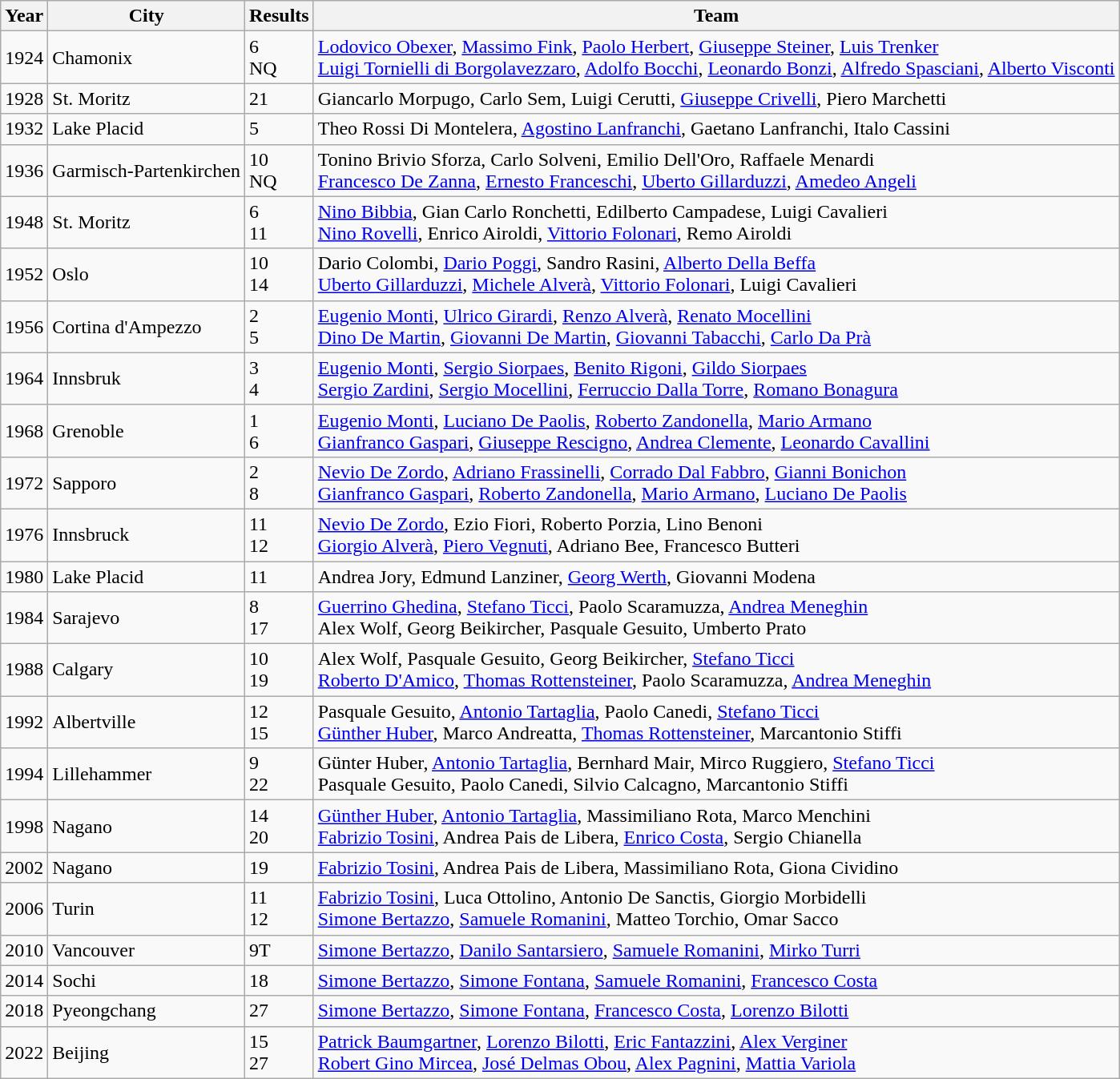<table class="wikitable">
<tr>
<th>Year</th>
<th>City</th>
<th>Results</th>
<th>Team</th>
</tr>
<tr>
<td>1924</td>
<td>Chamonix</td>
<td>6 <br>NQ</td>
<td><a href='#'>Lodovico Obexer</a>, <a href='#'>Massimo Fink</a>, <a href='#'>Paolo Herbert</a>, <a href='#'>Giuseppe Steiner</a>, <a href='#'>Luis Trenker</a> <br> <a href='#'>Luigi Tornielli di Borgolavezzaro</a>, <a href='#'>Adolfo Bocchi</a>, <a href='#'>Leonardo Bonzi</a>, <a href='#'>Alfredo Spasciani</a>, <a href='#'>Alberto Visconti</a></td>
</tr>
<tr>
<td>1928</td>
<td>St. Moritz</td>
<td>21</td>
<td>Giancarlo Morpugo, Carlo Sem, Luigi Cerutti, <a href='#'>Giuseppe Crivelli</a>, Piero Marchetti</td>
</tr>
<tr>
<td>1932</td>
<td>Lake Placid</td>
<td>5</td>
<td>Theo Rossi Di Montelera, <a href='#'>Agostino Lanfranchi</a>, Gaetano Lanfranchi, Italo Cassini</td>
</tr>
<tr>
<td>1936</td>
<td>Garmisch-Partenkirchen</td>
<td>10<br>NQ</td>
<td>Tonino Brivio Sforza, Carlo Solveni, Emilio Dell'Oro, Raffaele Menardi<br><a href='#'>Francesco De Zanna</a>, <a href='#'>Ernesto Franceschi</a>, <a href='#'>Uberto Gillarduzzi</a>, <a href='#'>Amedeo Angeli</a></td>
</tr>
<tr>
<td>1948</td>
<td>St. Moritz</td>
<td>6<br>11</td>
<td><a href='#'>Nino Bibbia</a>, Gian Carlo Ronchetti, Edilberto Campadese, Luigi Cavalieri <br> <a href='#'>Nino Rovelli</a>, Enrico Airoldi, <a href='#'>Vittorio Folonari</a>, Remo Airoldi</td>
</tr>
<tr>
<td>1952</td>
<td>Oslo</td>
<td>10<br>14</td>
<td>Dario Colombi, <a href='#'>Dario Poggi</a>, Sandro Rasini, <a href='#'>Alberto Della Beffa</a><br> <a href='#'>Uberto Gillarduzzi</a>, <a href='#'>Michele Alverà</a>, <a href='#'>Vittorio Folonari</a>, Luigi Cavalieri</td>
</tr>
<tr>
<td>1956</td>
<td>Cortina d'Ampezzo</td>
<td>2 <br>5</td>
<td><a href='#'>Eugenio Monti</a>, <a href='#'>Ulrico Girardi</a>, <a href='#'>Renzo Alverà</a>, <a href='#'>Renato Mocellini</a><br><a href='#'>Dino De Martin</a>, <a href='#'>Giovanni De Martin</a>, <a href='#'>Giovanni Tabacchi</a>, <a href='#'>Carlo Da Prà</a></td>
</tr>
<tr>
<td>1964</td>
<td>Innsbruk</td>
<td>3 <br>4</td>
<td><a href='#'>Eugenio Monti</a>, <a href='#'>Sergio Siorpaes</a>, <a href='#'>Benito Rigoni</a>, <a href='#'>Gildo Siorpaes</a><br><a href='#'>Sergio Zardini</a>, <a href='#'>Sergio Mocellini</a>, <a href='#'>Ferruccio Dalla Torre</a>, <a href='#'>Romano Bonagura</a></td>
</tr>
<tr>
<td>1968</td>
<td>Grenoble</td>
<td>1 <br>6</td>
<td><a href='#'>Eugenio Monti</a>, <a href='#'>Luciano De Paolis</a>, <a href='#'>Roberto Zandonella</a>, <a href='#'>Mario Armano</a><br><a href='#'>Gianfranco Gaspari</a>, <a href='#'>Giuseppe Rescigno</a>, <a href='#'>Andrea Clemente</a>, <a href='#'>Leonardo Cavallini</a></td>
</tr>
<tr>
<td>1972</td>
<td>Sapporo</td>
<td>2 <br>8</td>
<td><a href='#'>Nevio De Zordo</a>, <a href='#'>Adriano Frassinelli</a>, <a href='#'>Corrado Dal Fabbro</a>, <a href='#'>Gianni Bonichon</a><br><a href='#'>Gianfranco Gaspari</a>, <a href='#'>Roberto Zandonella</a>, <a href='#'>Mario Armano</a>, <a href='#'>Luciano De Paolis</a></td>
</tr>
<tr>
<td>1976</td>
<td>Innsbruck</td>
<td>11<br>12</td>
<td><a href='#'>Nevio De Zordo</a>, Ezio Fiori, Roberto Porzia, Lino Benoni<br><a href='#'>Giorgio Alverà</a>, <a href='#'>Piero Vegnuti</a>, Adriano Bee, Francesco Butteri</td>
</tr>
<tr>
<td>1980</td>
<td>Lake Placid</td>
<td>11</td>
<td>Andrea Jory, Edmund Lanziner, <a href='#'>Georg Werth</a>, Giovanni Modena</td>
</tr>
<tr>
<td>1984</td>
<td>Sarajevo</td>
<td>8<br>17</td>
<td><a href='#'>Guerrino Ghedina</a>, <a href='#'>Stefano Ticci</a>, Paolo Scaramuzza, <a href='#'>Andrea Meneghin</a><br>Alex Wolf, Georg Beikircher, Pasquale Gesuito, Umberto Prato</td>
</tr>
<tr>
<td>1988</td>
<td>Calgary</td>
<td>10<br>19</td>
<td>Alex Wolf, Pasquale Gesuito, Georg Beikircher, <a href='#'>Stefano Ticci</a><br><a href='#'>Roberto D'Amico</a>, <a href='#'>Thomas Rottensteiner</a>, Paolo Scaramuzza, <a href='#'>Andrea Meneghin</a></td>
</tr>
<tr>
<td>1992</td>
<td>Albertville</td>
<td>12<br>15</td>
<td>Pasquale Gesuito, <a href='#'>Antonio Tartaglia</a>, Paolo Canedi, <a href='#'>Stefano Ticci</a><br><a href='#'>Günther Huber</a>, Marco Andreatta, <a href='#'>Thomas Rottensteiner</a>, Marcantonio Stiffi</td>
</tr>
<tr>
<td>1994</td>
<td>Lillehammer</td>
<td>9<br>22</td>
<td>Günter Huber, <a href='#'>Antonio Tartaglia</a>, Bernhard Mair, Mirco Ruggiero, <a href='#'>Stefano Ticci</a><br>Pasquale Gesuito, Paolo Canedi, Silvio Calcagno, Marcantonio Stiffi</td>
</tr>
<tr>
<td>1998</td>
<td>Nagano</td>
<td>14<br>20</td>
<td><a href='#'>Günther Huber</a>, <a href='#'>Antonio Tartaglia</a>, Massimiliano Rota, Marco Menchini<br><a href='#'>Fabrizio Tosini</a>, Andrea Pais de Libera, <a href='#'>Enrico Costa</a>, Sergio Chianella</td>
</tr>
<tr>
<td>2002</td>
<td>Nagano</td>
<td>19</td>
<td><a href='#'>Fabrizio Tosini</a>, Andrea Pais de Libera, Massimiliano Rota, Giona Cividino</td>
</tr>
<tr>
<td>2006</td>
<td>Turin</td>
<td>11<br>12</td>
<td><a href='#'>Fabrizio Tosini</a>, Luca Ottolino, Antonio De Sanctis, Giorgio Morbidelli<br><a href='#'>Simone Bertazzo</a>, <a href='#'>Samuele Romanini</a>, Matteo Torchio, Omar Sacco</td>
</tr>
<tr>
<td>2010</td>
<td>Vancouver</td>
<td>9T</td>
<td><a href='#'>Simone Bertazzo</a>, <a href='#'>Danilo Santarsiero</a>, <a href='#'>Samuele Romanini</a>, <a href='#'>Mirko Turri</a></td>
</tr>
<tr>
<td>2014</td>
<td>Sochi</td>
<td>18</td>
<td><a href='#'>Simone Bertazzo</a>, <a href='#'>Simone Fontana</a>, <a href='#'>Samuele Romanini</a>, <a href='#'>Francesco Costa</a></td>
</tr>
<tr>
<td>2018</td>
<td>Pyeongchang</td>
<td>27</td>
<td><a href='#'>Simone Bertazzo</a>, <a href='#'>Simone Fontana</a>, <a href='#'>Francesco Costa</a>, <a href='#'>Lorenzo Bilotti</a></td>
</tr>
<tr>
<td>2022</td>
<td>Beijing</td>
<td>15<br>27</td>
<td><a href='#'>Patrick Baumgartner</a>, <a href='#'>Lorenzo Bilotti</a>, <a href='#'>Eric Fantazzini</a>, <a href='#'>Alex Verginer</a><br><a href='#'>Robert Gino Mircea</a>, <a href='#'>José Delmas Obou</a>, <a href='#'>Alex Pagnini</a>, <a href='#'>Mattia Variola</a></td>
</tr>
</table>
